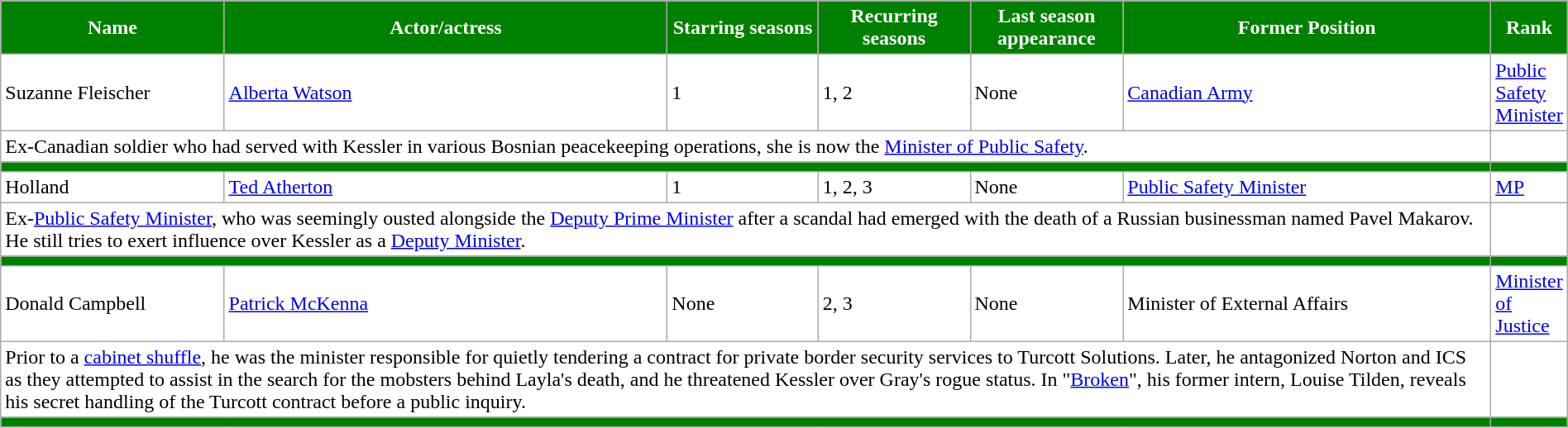<table class="wikitable" style="width:100%; margin-right:auto; background: #FFFFFF;">
<tr style="color:white">
<th style="background-color:green; width:15%">Name</th>
<th style="background-color:green; width:30%">Actor/actress</th>
<th style="background-color:green; width:10%">Starring seasons</th>
<th style="background-color:green; width:10%">Recurring seasons</th>
<th style="background-color:green; width:10%">Last season appearance</th>
<th style="background-color:green; width:25%">Former Position</th>
<th style="background-color:green; width:15%">Rank</th>
</tr>
<tr>
<td>Suzanne Fleischer</td>
<td><a href='#'>Alberta Watson</a></td>
<td>1</td>
<td>1, 2</td>
<td>None</td>
<td><a href='#'>Canadian Army</a></td>
<td><a href='#'>Public Safety Minister</a></td>
</tr>
<tr>
<td colspan="6">Ex-Canadian soldier who had served with Kessler in various Bosnian peacekeeping operations, she is now the <a href='#'>Minister of Public Safety</a>.</td>
</tr>
<tr>
<td colspan="6" bgcolor="green"></td>
<td colspan="6" bgcolor="green"></td>
</tr>
<tr>
<td>Holland</td>
<td><a href='#'>Ted Atherton</a></td>
<td>1</td>
<td>1, 2, 3</td>
<td>None</td>
<td><a href='#'>Public Safety Minister</a></td>
<td><a href='#'>MP</a></td>
</tr>
<tr>
<td colspan="6">Ex-<a href='#'>Public Safety Minister</a>, who was seemingly ousted alongside the <a href='#'>Deputy Prime Minister</a> after a scandal had emerged with the death of a Russian businessman named Pavel Makarov. He still tries to exert influence over Kessler as a <a href='#'>Deputy Minister</a>.</td>
</tr>
<tr>
<td colspan="6" bgcolor="green"></td>
<td colspan="6" bgcolor="green"></td>
</tr>
<tr>
<td>Donald Campbell</td>
<td><a href='#'>Patrick McKenna</a></td>
<td>None</td>
<td>2, 3</td>
<td>None</td>
<td>Minister of External Affairs</td>
<td><a href='#'>Minister of Justice</a></td>
</tr>
<tr>
<td colspan="6">Prior to a <a href='#'>cabinet shuffle</a>, he was the minister responsible for quietly tendering a contract for private border security services to Turcott Solutions.  Later, he antagonized Norton and ICS as they attempted to assist in the search for the mobsters behind Layla's death, and he threatened Kessler over Gray's rogue status.  In "<a href='#'>Broken</a>", his former intern, Louise Tilden, reveals his secret handling of the Turcott contract before a public inquiry.</td>
</tr>
<tr>
<td colspan="6" bgcolor="green"></td>
<td colspan="6" bgcolor="green"></td>
</tr>
</table>
